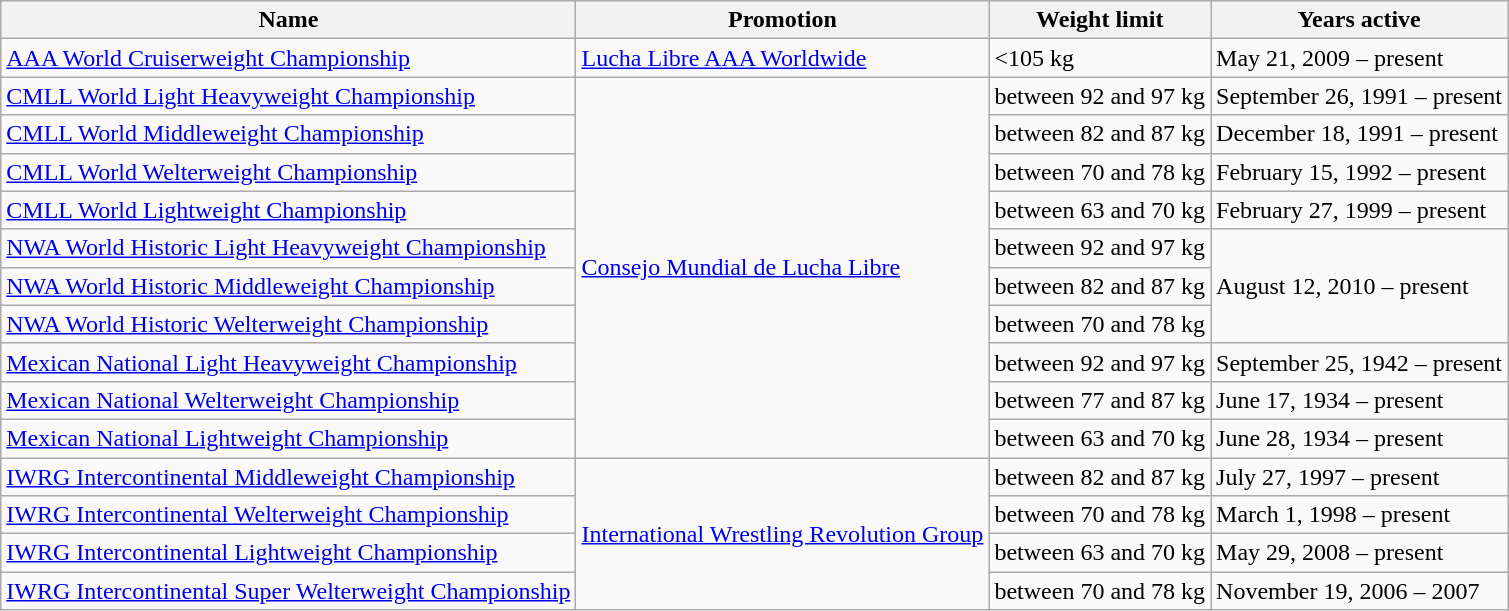<table class="wikitable">
<tr>
<th>Name</th>
<th>Promotion</th>
<th>Weight limit</th>
<th>Years active</th>
</tr>
<tr>
<td><a href='#'>AAA World Cruiserweight Championship</a></td>
<td><a href='#'>Lucha Libre AAA Worldwide</a></td>
<td><105 kg</td>
<td>May 21, 2009 – present</td>
</tr>
<tr>
<td><a href='#'>CMLL World Light Heavyweight Championship</a></td>
<td rowspan=10><a href='#'>Consejo Mundial de Lucha Libre</a></td>
<td>between 92 and 97 kg</td>
<td>September 26, 1991 – present</td>
</tr>
<tr>
<td><a href='#'>CMLL World Middleweight Championship</a></td>
<td>between 82 and 87 kg</td>
<td>December 18, 1991 – present</td>
</tr>
<tr>
<td><a href='#'>CMLL World Welterweight Championship</a></td>
<td>between 70 and 78 kg</td>
<td>February 15, 1992 – present</td>
</tr>
<tr>
<td><a href='#'>CMLL World Lightweight Championship</a></td>
<td>between 63 and 70 kg</td>
<td>February 27, 1999 – present</td>
</tr>
<tr>
<td><a href='#'>NWA World Historic Light Heavyweight Championship</a></td>
<td>between 92 and 97 kg</td>
<td rowspan=3>August 12, 2010 – present</td>
</tr>
<tr>
<td><a href='#'>NWA World Historic Middleweight Championship</a></td>
<td>between 82 and 87 kg</td>
</tr>
<tr>
<td><a href='#'>NWA World Historic Welterweight Championship</a></td>
<td>between 70 and 78 kg</td>
</tr>
<tr>
<td><a href='#'>Mexican National Light Heavyweight Championship</a></td>
<td>between 92 and 97 kg</td>
<td>September 25, 1942 – present</td>
</tr>
<tr>
<td><a href='#'>Mexican National Welterweight Championship</a></td>
<td>between 77 and 87 kg</td>
<td>June 17, 1934 – present</td>
</tr>
<tr>
<td><a href='#'>Mexican National Lightweight Championship</a></td>
<td>between 63 and 70 kg</td>
<td>June 28, 1934 – present</td>
</tr>
<tr>
<td><a href='#'>IWRG Intercontinental Middleweight Championship</a></td>
<td rowspan=4><a href='#'>International Wrestling Revolution Group</a></td>
<td>between 82 and 87 kg</td>
<td>July 27, 1997 – present</td>
</tr>
<tr>
<td><a href='#'>IWRG Intercontinental Welterweight Championship</a></td>
<td>between 70 and 78 kg</td>
<td>March 1, 1998 – present</td>
</tr>
<tr>
<td><a href='#'>IWRG Intercontinental Lightweight Championship</a></td>
<td>between 63 and 70 kg</td>
<td>May 29, 2008 – present</td>
</tr>
<tr>
<td><a href='#'>IWRG Intercontinental Super Welterweight Championship</a></td>
<td>between 70 and 78 kg</td>
<td>November 19, 2006 – 2007</td>
</tr>
</table>
